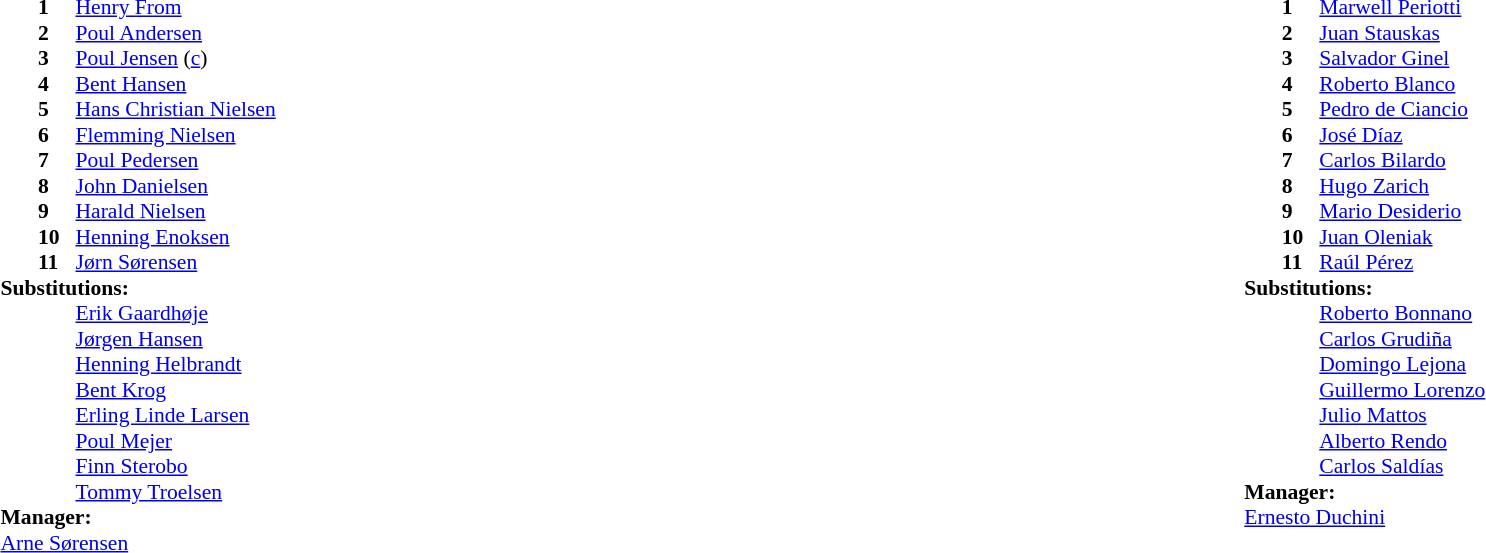<table width="100%">
<tr>
<td valign="top" width="40%"><br><table style="font-size:90%" cellspacing="0" cellpadding="0">
<tr>
<th width=25></th>
<th width=25></th>
</tr>
<tr>
<td></td>
<td><strong>1</strong></td>
<td><a href='#'>Henry From</a></td>
</tr>
<tr>
<td></td>
<td><strong>2</strong></td>
<td><a href='#'>Poul Andersen</a></td>
</tr>
<tr>
<td></td>
<td><strong>3</strong></td>
<td><a href='#'>Poul Jensen</a> (<a href='#'>c</a>)</td>
</tr>
<tr>
<td></td>
<td><strong>4</strong></td>
<td><a href='#'>Bent Hansen</a></td>
</tr>
<tr>
<td></td>
<td><strong>5</strong></td>
<td><a href='#'>Hans Christian Nielsen</a></td>
</tr>
<tr>
<td></td>
<td><strong>6</strong></td>
<td><a href='#'>Flemming Nielsen</a></td>
</tr>
<tr>
<td></td>
<td><strong>7</strong></td>
<td><a href='#'>Poul Pedersen</a></td>
</tr>
<tr>
<td></td>
<td><strong>8</strong></td>
<td><a href='#'>John Danielsen</a></td>
</tr>
<tr>
<td></td>
<td><strong>9</strong></td>
<td><a href='#'>Harald Nielsen</a></td>
</tr>
<tr>
<td></td>
<td><strong>10</strong></td>
<td><a href='#'>Henning Enoksen</a></td>
</tr>
<tr>
<td></td>
<td><strong>11</strong></td>
<td><a href='#'>Jørn Sørensen</a></td>
</tr>
<tr>
<td colspan=3><strong>Substitutions:</strong></td>
</tr>
<tr>
<td></td>
<td></td>
<td><a href='#'>Erik Gaardhøje</a></td>
</tr>
<tr>
<td></td>
<td></td>
<td><a href='#'>Jørgen Hansen</a></td>
</tr>
<tr>
<td></td>
<td></td>
<td><a href='#'>Henning Helbrandt</a></td>
</tr>
<tr>
<td></td>
<td></td>
<td><a href='#'>Bent Krog</a></td>
</tr>
<tr>
<td></td>
<td></td>
<td><a href='#'>Erling Linde Larsen</a></td>
</tr>
<tr>
<td></td>
<td></td>
<td><a href='#'>Poul Mejer</a></td>
</tr>
<tr>
<td></td>
<td></td>
<td><a href='#'>Finn Sterobo</a></td>
</tr>
<tr>
<td></td>
<td></td>
<td><a href='#'>Tommy Troelsen</a></td>
</tr>
<tr>
<td colspan=3><strong>Manager:</strong></td>
</tr>
<tr>
<td colspan=3> <a href='#'>Arne Sørensen</a></td>
</tr>
</table>
</td>
<td valign="top" width="50%"><br><table style="font-size:90%; margin:auto" cellspacing="0" cellpadding="0">
<tr>
<th width=25></th>
<th width=25></th>
</tr>
<tr>
<td></td>
<td><strong>1</strong></td>
<td><a href='#'>Marwell Periotti</a></td>
</tr>
<tr>
<td></td>
<td><strong>2</strong></td>
<td><a href='#'>Juan Stauskas</a></td>
</tr>
<tr>
<td></td>
<td><strong>3</strong></td>
<td><a href='#'>Salvador Ginel</a></td>
</tr>
<tr>
<td></td>
<td><strong>4</strong></td>
<td><a href='#'>Roberto Blanco</a></td>
</tr>
<tr>
<td></td>
<td><strong>5</strong></td>
<td><a href='#'>Pedro de Ciancio</a></td>
</tr>
<tr>
<td></td>
<td><strong>6</strong></td>
<td><a href='#'>José Díaz</a></td>
</tr>
<tr>
<td></td>
<td><strong>7</strong></td>
<td><a href='#'>Carlos Bilardo</a></td>
</tr>
<tr>
<td></td>
<td><strong>8</strong></td>
<td><a href='#'>Hugo Zarich</a></td>
</tr>
<tr>
<td></td>
<td><strong>9</strong></td>
<td><a href='#'>Mario Desiderio</a></td>
</tr>
<tr>
<td></td>
<td><strong>10</strong></td>
<td><a href='#'>Juan Oleniak</a></td>
</tr>
<tr>
<td></td>
<td><strong>11</strong></td>
<td><a href='#'>Raúl Pérez</a></td>
</tr>
<tr>
<td colspan=3><strong>Substitutions:</strong></td>
</tr>
<tr>
<td></td>
<td></td>
<td><a href='#'>Roberto Bonnano</a></td>
</tr>
<tr>
<td></td>
<td></td>
<td><a href='#'>Carlos Grudiña</a></td>
</tr>
<tr>
<td></td>
<td></td>
<td><a href='#'>Domingo Lejona</a></td>
</tr>
<tr>
<td></td>
<td></td>
<td><a href='#'>Guillermo Lorenzo</a></td>
</tr>
<tr>
<td></td>
<td></td>
<td><a href='#'>Julio Mattos</a></td>
</tr>
<tr>
<td></td>
<td></td>
<td><a href='#'>Alberto Rendo</a></td>
</tr>
<tr>
<td></td>
<td></td>
<td><a href='#'>Carlos Saldías</a></td>
</tr>
<tr>
<td colspan=3><strong>Manager:</strong></td>
</tr>
<tr>
<td colspan=3> <a href='#'>Ernesto Duchini</a></td>
</tr>
</table>
</td>
</tr>
</table>
